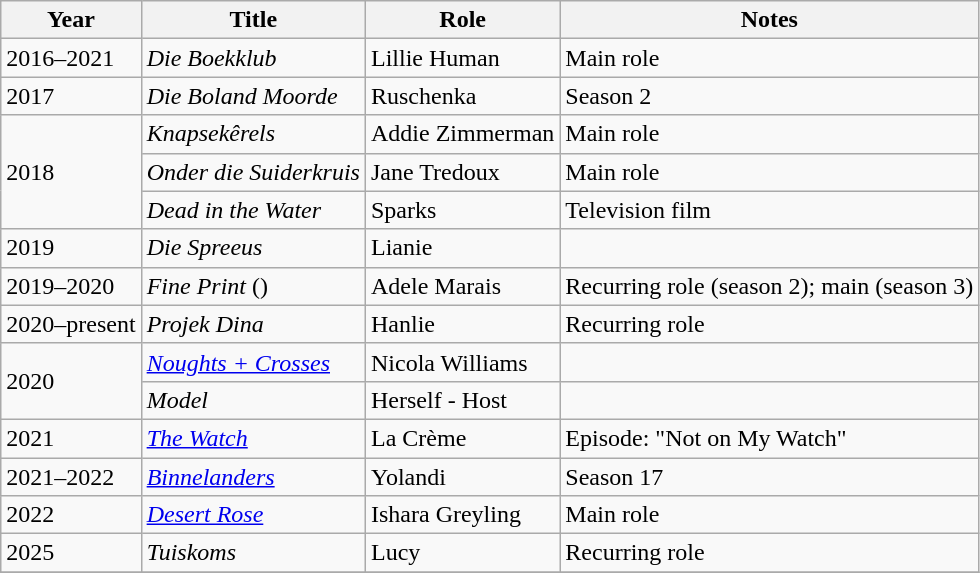<table class="wikitable sortable">
<tr>
<th>Year</th>
<th>Title</th>
<th>Role</th>
<th class="unsortable">Notes</th>
</tr>
<tr>
<td>2016–2021</td>
<td><em>Die Boekklub</em></td>
<td>Lillie Human</td>
<td>Main role</td>
</tr>
<tr>
<td>2017</td>
<td><em>Die Boland Moorde</em></td>
<td>Ruschenka</td>
<td>Season 2</td>
</tr>
<tr>
<td rowspan="3">2018</td>
<td><em>Knapsekêrels</em></td>
<td>Addie Zimmerman</td>
<td>Main role</td>
</tr>
<tr>
<td><em>Onder die Suiderkruis</em></td>
<td>Jane Tredoux</td>
<td>Main role</td>
</tr>
<tr>
<td><em>Dead in the Water</em></td>
<td>Sparks</td>
<td>Television film</td>
</tr>
<tr>
<td>2019</td>
<td><em>Die Spreeus</em></td>
<td>Lianie</td>
<td></td>
</tr>
<tr>
<td>2019–2020</td>
<td><em>Fine Print</em> ()</td>
<td>Adele Marais</td>
<td>Recurring role (season 2); main (season 3)</td>
</tr>
<tr>
<td>2020–present</td>
<td><em>Projek Dina</em></td>
<td>Hanlie</td>
<td>Recurring role</td>
</tr>
<tr>
<td rowspan="2">2020</td>
<td><em><a href='#'>Noughts + Crosses</a></em></td>
<td>Nicola Williams</td>
<td></td>
</tr>
<tr>
<td><em>Model</em></td>
<td>Herself - Host</td>
<td></td>
</tr>
<tr>
<td>2021</td>
<td><em><a href='#'>The Watch</a></em></td>
<td>La Crème</td>
<td>Episode: "Not on My Watch"</td>
</tr>
<tr>
<td>2021–2022</td>
<td><em><a href='#'>Binnelanders</a></em></td>
<td>Yolandi</td>
<td>Season 17</td>
</tr>
<tr>
<td>2022</td>
<td><em><a href='#'>Desert Rose</a></em></td>
<td>Ishara Greyling</td>
<td>Main role</td>
</tr>
<tr>
<td>2025</td>
<td><em>Tuiskoms</em></td>
<td>Lucy</td>
<td>Recurring role</td>
</tr>
<tr>
</tr>
</table>
